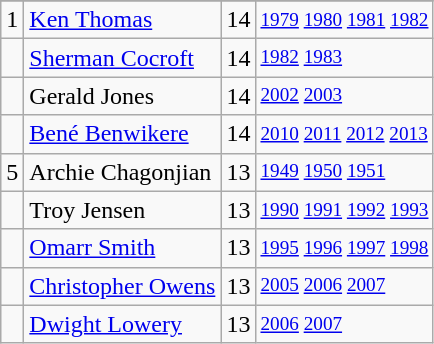<table class="wikitable">
<tr>
</tr>
<tr>
<td>1</td>
<td><a href='#'>Ken Thomas</a></td>
<td>14</td>
<td style="font-size:80%;"><a href='#'>1979</a> <a href='#'>1980</a> <a href='#'>1981</a> <a href='#'>1982</a></td>
</tr>
<tr>
<td></td>
<td><a href='#'>Sherman Cocroft</a></td>
<td>14</td>
<td style="font-size:80%;"><a href='#'>1982</a> <a href='#'>1983</a></td>
</tr>
<tr>
<td></td>
<td>Gerald Jones</td>
<td>14</td>
<td style="font-size:80%;"><a href='#'>2002</a> <a href='#'>2003</a></td>
</tr>
<tr>
<td></td>
<td><a href='#'>Bené Benwikere</a></td>
<td>14</td>
<td style="font-size:80%;"><a href='#'>2010</a> <a href='#'>2011</a> <a href='#'>2012</a> <a href='#'>2013</a></td>
</tr>
<tr>
<td>5</td>
<td>Archie Chagonjian</td>
<td>13</td>
<td style="font-size:80%;"><a href='#'>1949</a> <a href='#'>1950</a> <a href='#'>1951</a></td>
</tr>
<tr>
<td></td>
<td>Troy Jensen</td>
<td>13</td>
<td style="font-size:80%;"><a href='#'>1990</a> <a href='#'>1991</a> <a href='#'>1992</a> <a href='#'>1993</a></td>
</tr>
<tr>
<td></td>
<td><a href='#'>Omarr Smith</a></td>
<td>13</td>
<td style="font-size:80%;"><a href='#'>1995</a> <a href='#'>1996</a> <a href='#'>1997</a> <a href='#'>1998</a></td>
</tr>
<tr>
<td></td>
<td><a href='#'>Christopher Owens</a></td>
<td>13</td>
<td style="font-size:80%;"><a href='#'>2005</a> <a href='#'>2006</a> <a href='#'>2007</a></td>
</tr>
<tr>
<td></td>
<td><a href='#'>Dwight Lowery</a></td>
<td>13</td>
<td style="font-size:80%;"><a href='#'>2006</a> <a href='#'>2007</a></td>
</tr>
</table>
